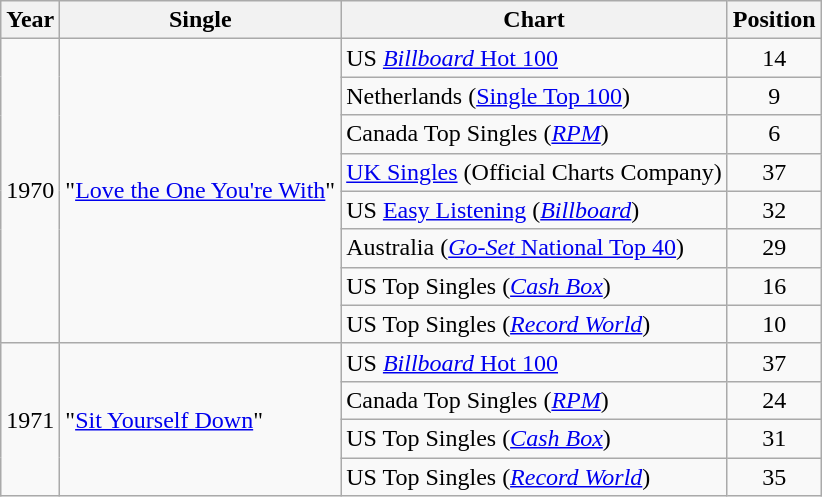<table class="wikitable">
<tr>
<th>Year</th>
<th>Single</th>
<th>Chart</th>
<th>Position</th>
</tr>
<tr>
<td rowspan="8">1970</td>
<td rowspan="8">"<a href='#'>Love the One You're With</a>"</td>
<td>US <a href='#'><em>Billboard</em> Hot 100</a></td>
<td align=center>14</td>
</tr>
<tr>
<td>Netherlands (<a href='#'>Single Top 100</a>)</td>
<td align=center>9</td>
</tr>
<tr>
<td>Canada Top Singles (<em><a href='#'>RPM</a></em>)</td>
<td align=center>6</td>
</tr>
<tr>
<td><a href='#'>UK Singles</a> (Official Charts Company)</td>
<td align=center>37</td>
</tr>
<tr>
<td>US <a href='#'>Easy Listening</a> (<em><a href='#'>Billboard</a></em>)</td>
<td align=center>32</td>
</tr>
<tr>
<td>Australia (<a href='#'><em>Go-Set</em> National Top 40</a>)</td>
<td align=center>29</td>
</tr>
<tr>
<td>US Top Singles (<em><a href='#'>Cash Box</a></em>)</td>
<td align=center>16</td>
</tr>
<tr>
<td>US Top Singles (<em><a href='#'>Record World</a></em>)</td>
<td align=center>10</td>
</tr>
<tr>
<td rowspan="4">1971</td>
<td rowspan="4">"<a href='#'>Sit Yourself Down</a>"</td>
<td>US <a href='#'><em>Billboard</em> Hot 100</a></td>
<td align=center>37</td>
</tr>
<tr>
<td>Canada Top Singles (<em><a href='#'>RPM</a></em>)</td>
<td align=center>24</td>
</tr>
<tr>
<td>US Top Singles (<em><a href='#'>Cash Box</a></em>)</td>
<td align=center>31</td>
</tr>
<tr>
<td>US Top Singles (<em><a href='#'>Record World</a></em>)</td>
<td align=center>35</td>
</tr>
</table>
